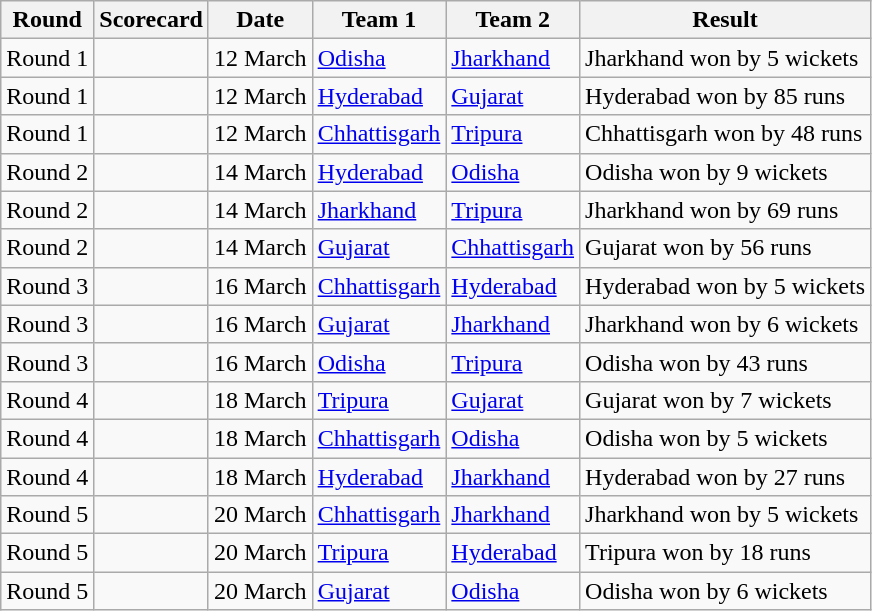<table class="wikitable collapsible sortable collapsed">
<tr>
<th>Round</th>
<th>Scorecard</th>
<th>Date</th>
<th>Team 1</th>
<th>Team 2</th>
<th>Result</th>
</tr>
<tr>
<td>Round 1</td>
<td></td>
<td>12 March</td>
<td><a href='#'>Odisha</a></td>
<td><a href='#'>Jharkhand</a></td>
<td>Jharkhand won by 5 wickets</td>
</tr>
<tr>
<td>Round 1</td>
<td></td>
<td>12 March</td>
<td><a href='#'>Hyderabad</a></td>
<td><a href='#'>Gujarat</a></td>
<td>Hyderabad won by 85 runs</td>
</tr>
<tr>
<td>Round 1</td>
<td></td>
<td>12 March</td>
<td><a href='#'>Chhattisgarh</a></td>
<td><a href='#'>Tripura</a></td>
<td>Chhattisgarh won by 48 runs</td>
</tr>
<tr>
<td>Round 2</td>
<td></td>
<td>14 March</td>
<td><a href='#'>Hyderabad</a></td>
<td><a href='#'>Odisha</a></td>
<td>Odisha won by 9 wickets</td>
</tr>
<tr>
<td>Round 2</td>
<td></td>
<td>14 March</td>
<td><a href='#'>Jharkhand</a></td>
<td><a href='#'>Tripura</a></td>
<td>Jharkhand won by 69 runs</td>
</tr>
<tr>
<td>Round 2</td>
<td></td>
<td>14 March</td>
<td><a href='#'>Gujarat</a></td>
<td><a href='#'>Chhattisgarh</a></td>
<td>Gujarat won by 56 runs</td>
</tr>
<tr>
<td>Round 3</td>
<td></td>
<td>16 March</td>
<td><a href='#'>Chhattisgarh</a></td>
<td><a href='#'>Hyderabad</a></td>
<td>Hyderabad won by 5 wickets</td>
</tr>
<tr>
<td>Round 3</td>
<td></td>
<td>16 March</td>
<td><a href='#'>Gujarat</a></td>
<td><a href='#'>Jharkhand</a></td>
<td>Jharkhand won by 6 wickets</td>
</tr>
<tr>
<td>Round 3</td>
<td></td>
<td>16 March</td>
<td><a href='#'>Odisha</a></td>
<td><a href='#'>Tripura</a></td>
<td>Odisha won by 43 runs</td>
</tr>
<tr>
<td>Round 4</td>
<td></td>
<td>18 March</td>
<td><a href='#'>Tripura</a></td>
<td><a href='#'>Gujarat</a></td>
<td>Gujarat won by 7 wickets</td>
</tr>
<tr>
<td>Round 4</td>
<td></td>
<td>18 March</td>
<td><a href='#'>Chhattisgarh</a></td>
<td><a href='#'>Odisha</a></td>
<td>Odisha won by 5 wickets</td>
</tr>
<tr>
<td>Round 4</td>
<td></td>
<td>18 March</td>
<td><a href='#'>Hyderabad</a></td>
<td><a href='#'>Jharkhand</a></td>
<td>Hyderabad won by 27 runs</td>
</tr>
<tr>
<td>Round 5</td>
<td></td>
<td>20 March</td>
<td><a href='#'>Chhattisgarh</a></td>
<td><a href='#'>Jharkhand</a></td>
<td>Jharkhand won by 5 wickets</td>
</tr>
<tr>
<td>Round 5</td>
<td></td>
<td>20 March</td>
<td><a href='#'>Tripura</a></td>
<td><a href='#'>Hyderabad</a></td>
<td>Tripura won by 18 runs</td>
</tr>
<tr>
<td>Round 5</td>
<td></td>
<td>20 March</td>
<td><a href='#'>Gujarat</a></td>
<td><a href='#'>Odisha</a></td>
<td>Odisha won by 6 wickets</td>
</tr>
</table>
